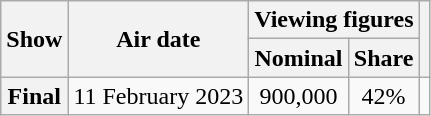<table class="wikitable plainrowheaders sortable" style="text-align:center">
<tr>
<th rowspan="2" scope="col" class="unsortable">Show</th>
<th rowspan="2" scope="col">Air date</th>
<th colspan="2" scope="col">Viewing figures</th>
<th rowspan="2"></th>
</tr>
<tr>
<th>Nominal</th>
<th>Share</th>
</tr>
<tr>
<th scope="row">Final</th>
<td>11 February 2023</td>
<td>900,000</td>
<td>42%</td>
<td rowspan="2"></td>
</tr>
</table>
